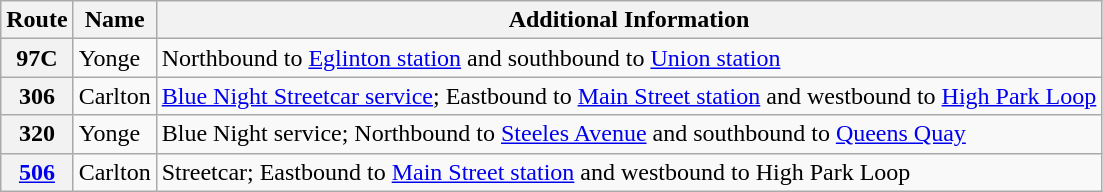<table class="wikitable">
<tr>
<th>Route</th>
<th>Name</th>
<th>Additional Information</th>
</tr>
<tr>
<th>97C</th>
<td>Yonge</td>
<td>Northbound to <a href='#'>Eglinton station</a> and southbound to <a href='#'>Union station</a><br></td>
</tr>
<tr>
<th>306</th>
<td>Carlton</td>
<td><a href='#'>Blue Night Streetcar service</a>; Eastbound to <a href='#'>Main Street station</a> and westbound to <a href='#'>High Park Loop</a></td>
</tr>
<tr>
<th>320</th>
<td>Yonge</td>
<td>Blue Night service; Northbound to <a href='#'>Steeles Avenue</a> and southbound to <a href='#'>Queens Quay</a></td>
</tr>
<tr>
<th><a href='#'>506</a></th>
<td>Carlton</td>
<td>Streetcar; Eastbound to <a href='#'>Main Street station</a> and westbound to High Park Loop</td>
</tr>
</table>
